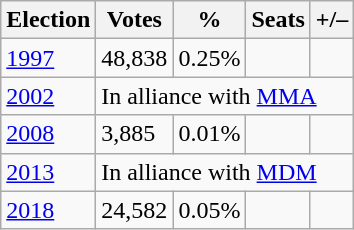<table class="wikitable">
<tr>
<th><strong>Election</strong></th>
<th><strong>Votes</strong></th>
<th><strong>%</strong></th>
<th><strong>Seats</strong></th>
<th>+/–</th>
</tr>
<tr>
<td><a href='#'>1997</a></td>
<td>48,838</td>
<td>0.25%</td>
<td></td>
<td></td>
</tr>
<tr>
<td><a href='#'>2002</a></td>
<td colspan="4">In alliance with <a href='#'>MMA</a></td>
</tr>
<tr>
<td><a href='#'>2008</a></td>
<td>3,885</td>
<td>0.01%</td>
<td></td>
<td></td>
</tr>
<tr>
<td><a href='#'>2013</a></td>
<td colspan="4">In alliance with <a href='#'>MDM</a></td>
</tr>
<tr>
<td><a href='#'>2018</a></td>
<td>24,582</td>
<td>0.05%</td>
<td></td>
<td></td>
</tr>
</table>
